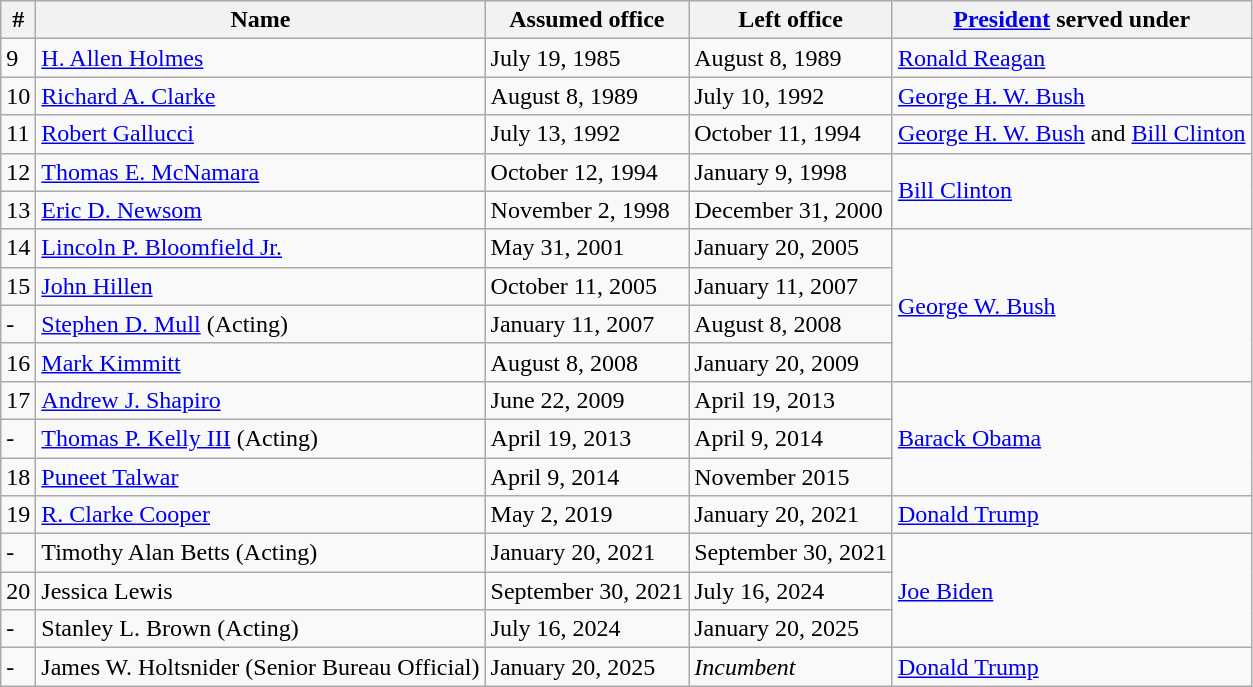<table class="wikitable">
<tr>
<th>#</th>
<th>Name</th>
<th>Assumed office</th>
<th>Left office</th>
<th><a href='#'>President</a> served under</th>
</tr>
<tr>
<td>9</td>
<td><a href='#'>H. Allen Holmes</a></td>
<td>July 19, 1985</td>
<td>August 8, 1989</td>
<td><a href='#'>Ronald Reagan</a></td>
</tr>
<tr>
<td>10</td>
<td><a href='#'>Richard A. Clarke</a></td>
<td>August 8, 1989</td>
<td>July 10, 1992</td>
<td><a href='#'>George H. W. Bush</a></td>
</tr>
<tr>
<td>11</td>
<td><a href='#'>Robert Gallucci</a></td>
<td>July 13, 1992</td>
<td>October 11, 1994</td>
<td><a href='#'>George H. W. Bush</a> and <a href='#'>Bill Clinton</a></td>
</tr>
<tr>
<td>12</td>
<td><a href='#'>Thomas E. McNamara</a></td>
<td>October 12, 1994</td>
<td>January 9, 1998</td>
<td rowspan=2><a href='#'>Bill Clinton</a></td>
</tr>
<tr>
<td>13</td>
<td><a href='#'>Eric D. Newsom</a></td>
<td>November 2, 1998</td>
<td>December 31, 2000</td>
</tr>
<tr>
<td>14</td>
<td><a href='#'>Lincoln P. Bloomfield Jr.</a></td>
<td>May 31, 2001</td>
<td>January 20, 2005</td>
<td rowspan=4><a href='#'>George W. Bush</a></td>
</tr>
<tr>
<td>15</td>
<td><a href='#'>John Hillen</a></td>
<td>October 11, 2005</td>
<td>January 11, 2007</td>
</tr>
<tr>
<td>-</td>
<td><a href='#'>Stephen D. Mull</a> (Acting)</td>
<td>January 11, 2007</td>
<td>August 8, 2008</td>
</tr>
<tr>
<td>16</td>
<td><a href='#'>Mark Kimmitt</a></td>
<td>August 8, 2008</td>
<td>January 20, 2009</td>
</tr>
<tr>
<td>17</td>
<td><a href='#'>Andrew J. Shapiro</a></td>
<td>June 22, 2009</td>
<td>April 19, 2013</td>
<td rowspan=3><a href='#'>Barack Obama</a></td>
</tr>
<tr>
<td>-</td>
<td><a href='#'>Thomas P. Kelly III</a> (Acting)</td>
<td>April 19, 2013</td>
<td>April 9, 2014</td>
</tr>
<tr>
<td>18</td>
<td><a href='#'>Puneet Talwar</a></td>
<td>April 9, 2014</td>
<td>November 2015</td>
</tr>
<tr>
<td>19</td>
<td><a href='#'>R. Clarke Cooper</a></td>
<td>May 2, 2019</td>
<td>January 20, 2021</td>
<td><a href='#'>Donald Trump</a></td>
</tr>
<tr>
<td>-</td>
<td>Timothy Alan Betts (Acting)</td>
<td>January 20, 2021</td>
<td>September 30, 2021</td>
<td rowspan=3><a href='#'>Joe Biden</a></td>
</tr>
<tr>
<td>20</td>
<td>Jessica Lewis</td>
<td>September 30, 2021</td>
<td>July 16, 2024</td>
</tr>
<tr>
<td>-</td>
<td>Stanley L. Brown (Acting)</td>
<td>July 16, 2024</td>
<td>January 20, 2025</td>
</tr>
<tr>
<td>-</td>
<td>James W. Holtsnider (Senior Bureau Official)</td>
<td>January 20, 2025</td>
<td><em>Incumbent</em></td>
<td><a href='#'>Donald Trump</a></td>
</tr>
</table>
